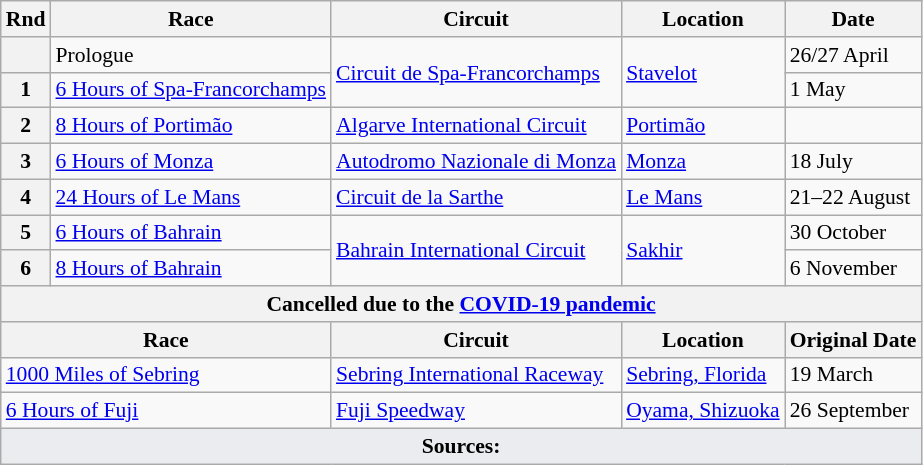<table class="wikitable" style="font-size: 90%;">
<tr>
<th>Rnd</th>
<th>Race</th>
<th>Circuit</th>
<th>Location</th>
<th>Date</th>
</tr>
<tr>
<th></th>
<td>Prologue</td>
<td rowspan="2"><a href='#'>Circuit de Spa-Francorchamps</a></td>
<td rowspan="2"> <a href='#'>Stavelot</a></td>
<td>26/27 April</td>
</tr>
<tr>
<th>1</th>
<td><a href='#'>6 Hours of Spa-Francorchamps</a></td>
<td>1 May</td>
</tr>
<tr>
<th>2</th>
<td><a href='#'>8 Hours of Portimão</a></td>
<td><a href='#'>Algarve International Circuit</a></td>
<td> <a href='#'>Portimão</a></td>
<td></td>
</tr>
<tr>
<th>3</th>
<td><a href='#'>6 Hours of Monza</a></td>
<td><a href='#'>Autodromo Nazionale di Monza</a></td>
<td> <a href='#'>Monza</a></td>
<td>18 July</td>
</tr>
<tr>
<th>4</th>
<td><a href='#'>24 Hours of Le Mans</a></td>
<td><a href='#'>Circuit de la Sarthe</a></td>
<td> <a href='#'>Le Mans</a></td>
<td>21–22 August</td>
</tr>
<tr>
<th>5</th>
<td><a href='#'>6 Hours of Bahrain</a></td>
<td rowspan="2"><a href='#'>Bahrain International Circuit</a></td>
<td rowspan="2"> <a href='#'>Sakhir</a></td>
<td>30 October</td>
</tr>
<tr>
<th>6</th>
<td><a href='#'>8 Hours of Bahrain</a></td>
<td>6 November</td>
</tr>
<tr>
<th colspan=5>Cancelled due to the <a href='#'>COVID-19 pandemic</a></th>
</tr>
<tr>
<th colspan="2">Race</th>
<th align =center>Circuit</th>
<th align =center>Location</th>
<th>Original Date</th>
</tr>
<tr>
<td colspan="2"><a href='#'>1000 Miles of Sebring</a></td>
<td><a href='#'>Sebring International Raceway</a></td>
<td> <a href='#'>Sebring, Florida</a></td>
<td>19 March</td>
</tr>
<tr>
<td colspan="2"><a href='#'>6 Hours of Fuji</a></td>
<td><a href='#'>Fuji Speedway</a></td>
<td> <a href='#'>Oyama, Shizuoka</a></td>
<td>26 September</td>
</tr>
<tr class="sortbottom">
<td colspan="5" style="background-color:#EAECF0;text-align:center"><strong>Sources:</strong></td>
</tr>
</table>
